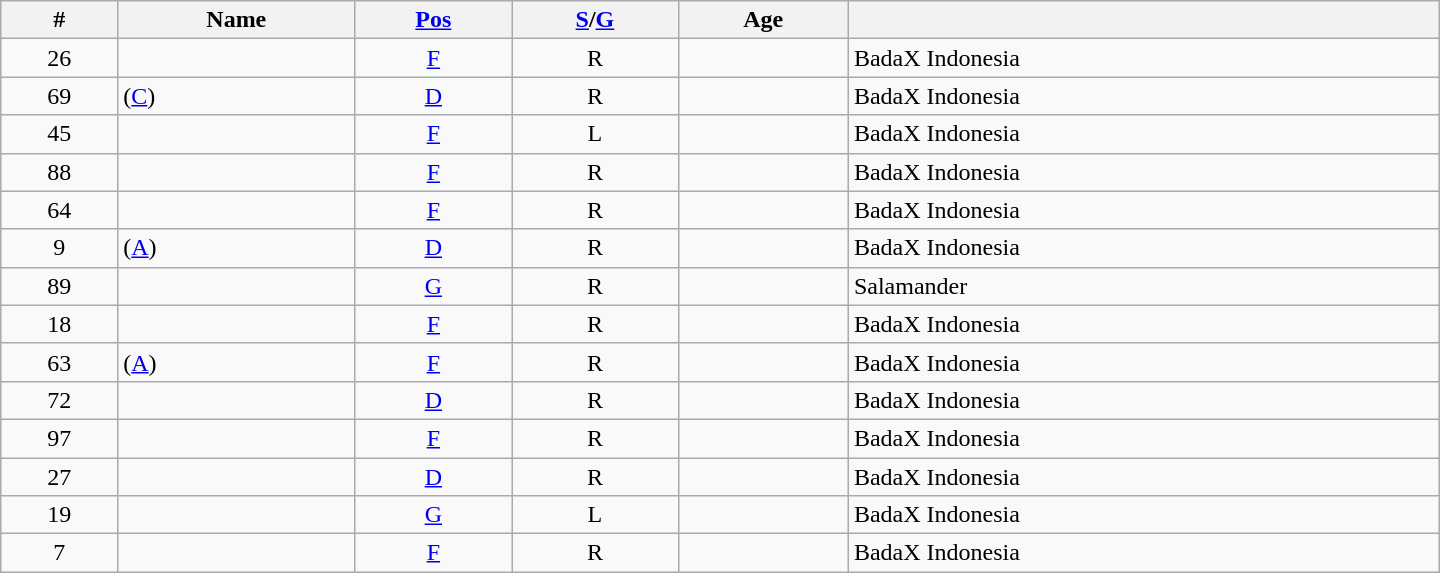<table class="wikitable sortable" style="width:60em; text-align: center">
<tr>
<th>#</th>
<th>Name</th>
<th><a href='#'>Pos</a></th>
<th><a href='#'>S</a>/<a href='#'>G</a></th>
<th>Age</th>
<th></th>
</tr>
<tr>
<td>26</td>
<td align="left"></td>
<td><a href='#'>F</a></td>
<td>R</td>
<td align="left"></td>
<td align="left">BadaX Indonesia</td>
</tr>
<tr>
<td>69</td>
<td align="left"> (<a href='#'>C</a>)</td>
<td><a href='#'>D</a></td>
<td>R</td>
<td align="left"></td>
<td align="left">BadaX Indonesia</td>
</tr>
<tr>
<td>45</td>
<td align="left"></td>
<td><a href='#'>F</a></td>
<td>L</td>
<td align="left"></td>
<td align="left">BadaX Indonesia</td>
</tr>
<tr>
<td>88</td>
<td align="left"></td>
<td><a href='#'>F</a></td>
<td>R</td>
<td align="left"></td>
<td align="left">BadaX Indonesia</td>
</tr>
<tr>
<td>64</td>
<td align="left"></td>
<td><a href='#'>F</a></td>
<td>R</td>
<td align="left"></td>
<td align="left">BadaX Indonesia</td>
</tr>
<tr>
<td>9</td>
<td align="left"> (<a href='#'>A</a>)</td>
<td><a href='#'>D</a></td>
<td>R</td>
<td align="left"></td>
<td align="left">BadaX Indonesia</td>
</tr>
<tr>
<td>89</td>
<td align="left"></td>
<td><a href='#'>G</a></td>
<td>R</td>
<td align="left"></td>
<td align="left">Salamander</td>
</tr>
<tr>
<td>18</td>
<td align="left"></td>
<td><a href='#'>F</a></td>
<td>R</td>
<td align="left"></td>
<td align="left">BadaX Indonesia</td>
</tr>
<tr>
<td>63</td>
<td align="left"> (<a href='#'>A</a>)</td>
<td><a href='#'>F</a></td>
<td>R</td>
<td align="left"></td>
<td align="left">BadaX Indonesia</td>
</tr>
<tr>
<td>72</td>
<td align="left"></td>
<td><a href='#'>D</a></td>
<td>R</td>
<td align="left"></td>
<td align="left">BadaX Indonesia</td>
</tr>
<tr>
<td>97</td>
<td align="left"></td>
<td><a href='#'>F</a></td>
<td>R</td>
<td align="left"></td>
<td align="left">BadaX Indonesia</td>
</tr>
<tr>
<td>27</td>
<td align="left"></td>
<td><a href='#'>D</a></td>
<td>R</td>
<td align="left"></td>
<td align="left">BadaX Indonesia</td>
</tr>
<tr>
<td>19</td>
<td align="left"></td>
<td><a href='#'>G</a></td>
<td>L</td>
<td align="left"></td>
<td align="left">BadaX Indonesia</td>
</tr>
<tr>
<td>7</td>
<td align="left"></td>
<td><a href='#'>F</a></td>
<td>R</td>
<td align="left"></td>
<td align="left">BadaX Indonesia</td>
</tr>
</table>
